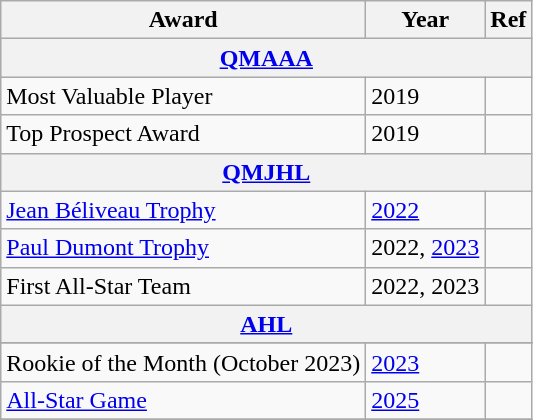<table class="wikitable">
<tr>
<th>Award</th>
<th>Year</th>
<th>Ref</th>
</tr>
<tr ALIGN="center" bgcolor="#e0e0e0">
<th colspan="4"><a href='#'>QMAAA</a></th>
</tr>
<tr>
<td>Most Valuable Player</td>
<td>2019</td>
<td></td>
</tr>
<tr>
<td>Top Prospect Award</td>
<td>2019</td>
<td></td>
</tr>
<tr>
<th colspan="4"><a href='#'>QMJHL</a></th>
</tr>
<tr>
<td><a href='#'>Jean Béliveau Trophy</a></td>
<td><a href='#'>2022</a></td>
<td></td>
</tr>
<tr>
<td><a href='#'>Paul Dumont Trophy</a></td>
<td>2022, <a href='#'>2023</a></td>
<td></td>
</tr>
<tr>
<td>First All-Star Team</td>
<td>2022, 2023</td>
<td></td>
</tr>
<tr>
<th colspan="4"><a href='#'>AHL</a></th>
</tr>
<tr>
</tr>
<tr>
<td>Rookie of the Month (October 2023)</td>
<td><a href='#'>2023</a></td>
<td></td>
</tr>
<tr>
<td><a href='#'>All-Star Game</a></td>
<td><a href='#'>2025</a></td>
<td></td>
</tr>
<tr>
</tr>
</table>
